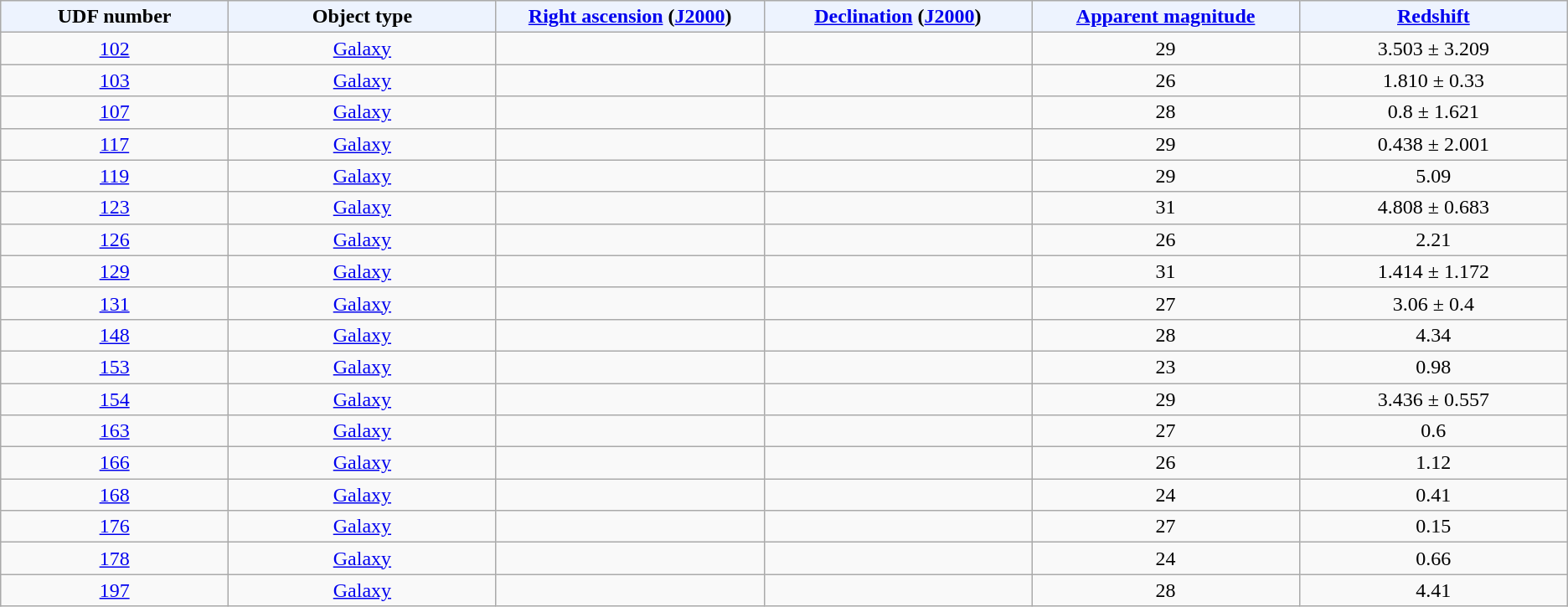<table class="wikitable sortable" style="text-align: center;">
<tr>
<th style="background:#edf3fe; width: 8.5%;">UDF number</th>
<th style="background:#edf3fe; width: 10%;">Object type</th>
<th style="background:#edf3fe; width: 10%;"><a href='#'>Right ascension</a> (<a href='#'>J2000</a>)</th>
<th style="background:#edf3fe; width: 10%;"><a href='#'>Declination</a> (<a href='#'>J2000</a>)</th>
<th style="background:#edf3fe; width: 10%;"><a href='#'>Apparent magnitude</a></th>
<th style="background:#edf3fe; width: 10%;"><a href='#'>Redshift</a></th>
</tr>
<tr>
<td><a href='#'>102</a></td>
<td><a href='#'>Galaxy</a></td>
<td></td>
<td></td>
<td>29</td>
<td>3.503 ± 3.209</td>
</tr>
<tr>
<td><a href='#'>103</a></td>
<td><a href='#'>Galaxy</a></td>
<td></td>
<td></td>
<td>26</td>
<td>1.810 ± 0.33</td>
</tr>
<tr>
<td><a href='#'>107</a></td>
<td><a href='#'>Galaxy</a></td>
<td></td>
<td></td>
<td>28</td>
<td>0.8 ± 1.621</td>
</tr>
<tr>
<td><a href='#'>117</a></td>
<td><a href='#'>Galaxy</a></td>
<td></td>
<td></td>
<td>29</td>
<td>0.438 ± 2.001</td>
</tr>
<tr>
<td><a href='#'>119</a></td>
<td><a href='#'>Galaxy</a></td>
<td></td>
<td></td>
<td>29</td>
<td>5.09</td>
</tr>
<tr>
<td><a href='#'>123</a></td>
<td><a href='#'>Galaxy</a></td>
<td></td>
<td></td>
<td>31</td>
<td>4.808 ± 0.683</td>
</tr>
<tr>
<td><a href='#'>126</a></td>
<td><a href='#'>Galaxy</a></td>
<td></td>
<td></td>
<td>26</td>
<td>2.21</td>
</tr>
<tr>
<td><a href='#'>129</a></td>
<td><a href='#'>Galaxy</a></td>
<td></td>
<td></td>
<td>31</td>
<td>1.414 ± 1.172</td>
</tr>
<tr>
<td><a href='#'>131</a></td>
<td><a href='#'>Galaxy</a></td>
<td></td>
<td></td>
<td>27</td>
<td>3.06 ± 0.4</td>
</tr>
<tr>
<td><a href='#'>148</a></td>
<td><a href='#'>Galaxy</a></td>
<td></td>
<td></td>
<td>28</td>
<td>4.34</td>
</tr>
<tr>
<td><a href='#'>153</a></td>
<td><a href='#'>Galaxy</a></td>
<td></td>
<td></td>
<td>23</td>
<td>0.98</td>
</tr>
<tr>
<td><a href='#'>154</a></td>
<td><a href='#'>Galaxy</a></td>
<td></td>
<td></td>
<td>29</td>
<td>3.436 ± 0.557</td>
</tr>
<tr>
<td><a href='#'>163</a></td>
<td><a href='#'>Galaxy</a></td>
<td></td>
<td></td>
<td>27</td>
<td>0.6</td>
</tr>
<tr>
<td><a href='#'>166</a></td>
<td><a href='#'>Galaxy</a></td>
<td></td>
<td></td>
<td>26</td>
<td>1.12</td>
</tr>
<tr>
<td><a href='#'>168</a></td>
<td><a href='#'>Galaxy</a></td>
<td></td>
<td></td>
<td>24</td>
<td>0.41</td>
</tr>
<tr>
<td><a href='#'>176</a></td>
<td><a href='#'>Galaxy</a></td>
<td></td>
<td></td>
<td>27</td>
<td>0.15</td>
</tr>
<tr>
<td><a href='#'>178</a></td>
<td><a href='#'>Galaxy</a></td>
<td></td>
<td></td>
<td>24</td>
<td>0.66</td>
</tr>
<tr>
<td><a href='#'>197</a></td>
<td><a href='#'>Galaxy</a></td>
<td></td>
<td></td>
<td>28</td>
<td>4.41</td>
</tr>
</table>
